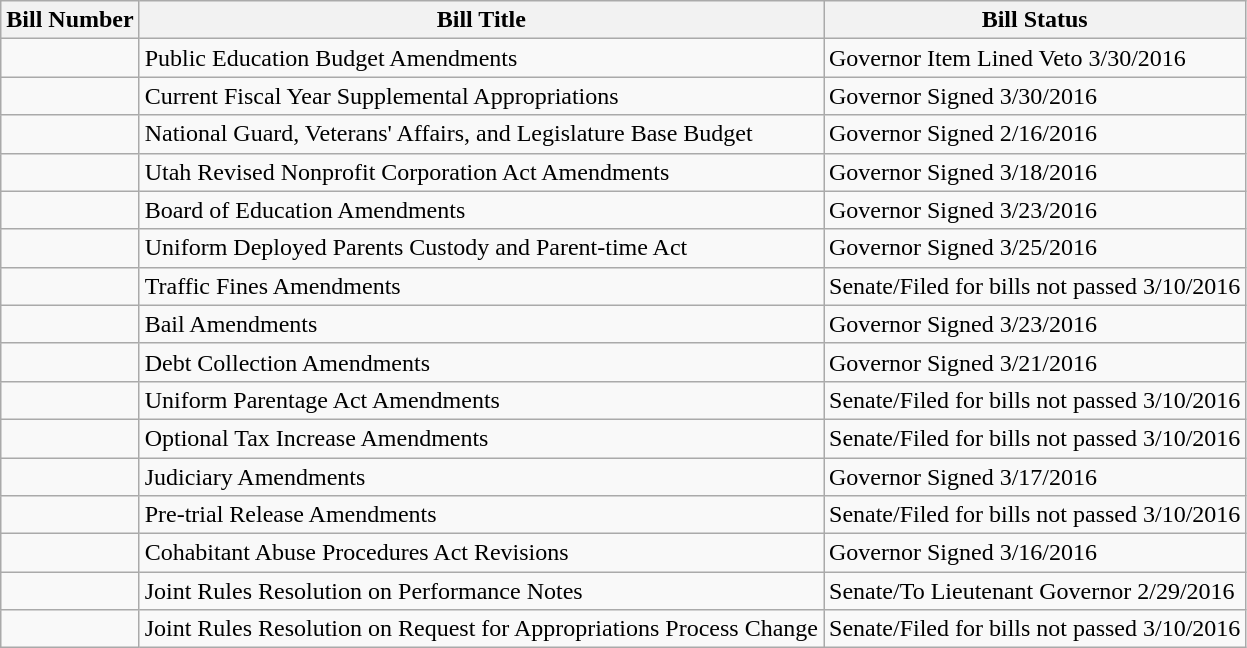<table class="wikitable">
<tr>
<th>Bill Number</th>
<th>Bill Title</th>
<th>Bill Status</th>
</tr>
<tr>
<td></td>
<td>Public Education Budget Amendments</td>
<td>Governor Item Lined Veto 3/30/2016</td>
</tr>
<tr>
<td></td>
<td>Current Fiscal Year Supplemental Appropriations</td>
<td>Governor Signed 3/30/2016</td>
</tr>
<tr>
<td></td>
<td>National Guard, Veterans' Affairs, and Legislature Base Budget</td>
<td>Governor Signed 2/16/2016</td>
</tr>
<tr>
<td></td>
<td>Utah Revised Nonprofit Corporation Act Amendments</td>
<td>Governor Signed 3/18/2016</td>
</tr>
<tr>
<td></td>
<td>Board of Education Amendments</td>
<td>Governor Signed 3/23/2016</td>
</tr>
<tr>
<td></td>
<td>Uniform Deployed Parents Custody and Parent-time Act</td>
<td>Governor Signed 3/25/2016</td>
</tr>
<tr>
<td></td>
<td>Traffic Fines Amendments</td>
<td>Senate/Filed for bills not passed 3/10/2016</td>
</tr>
<tr>
<td></td>
<td>Bail Amendments</td>
<td>Governor Signed 3/23/2016</td>
</tr>
<tr>
<td></td>
<td>Debt Collection Amendments</td>
<td>Governor Signed 3/21/2016</td>
</tr>
<tr>
<td></td>
<td>Uniform Parentage Act Amendments</td>
<td>Senate/Filed for bills not passed 3/10/2016</td>
</tr>
<tr>
<td></td>
<td>Optional Tax Increase Amendments</td>
<td>Senate/Filed for bills not passed 3/10/2016</td>
</tr>
<tr>
<td></td>
<td>Judiciary Amendments</td>
<td>Governor Signed 3/17/2016</td>
</tr>
<tr>
<td></td>
<td>Pre-trial Release Amendments</td>
<td>Senate/Filed for bills not passed 3/10/2016</td>
</tr>
<tr>
<td></td>
<td>Cohabitant Abuse Procedures Act Revisions</td>
<td>Governor Signed 3/16/2016</td>
</tr>
<tr>
<td></td>
<td>Joint Rules Resolution on Performance Notes</td>
<td>Senate/To Lieutenant Governor 2/29/2016</td>
</tr>
<tr>
<td></td>
<td>Joint Rules Resolution on Request for  Appropriations Process Change</td>
<td>Senate/Filed for bills not passed 3/10/2016</td>
</tr>
</table>
